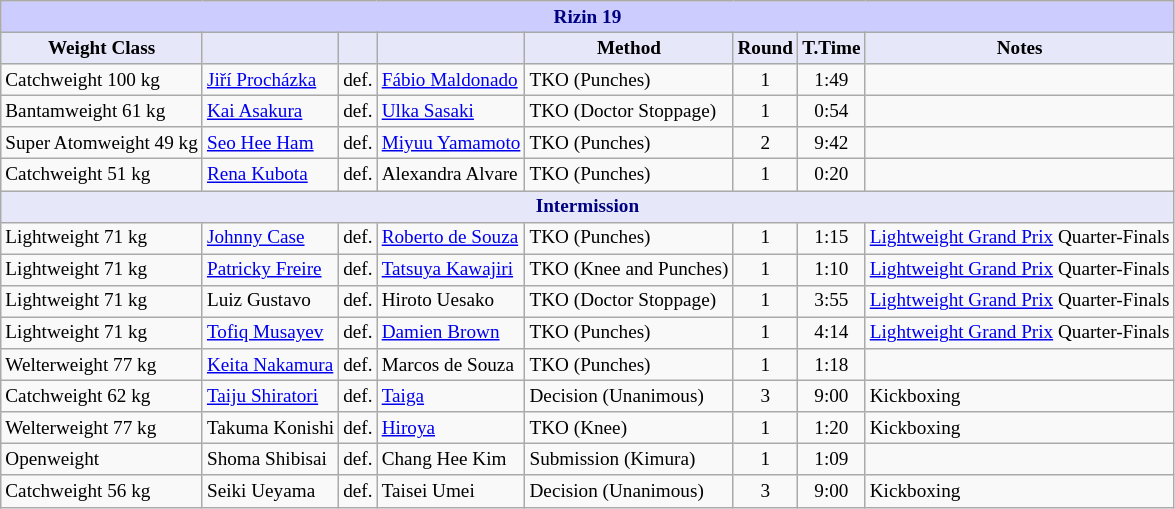<table class="wikitable" style="font-size: 80%;">
<tr>
<th colspan="8" style="background-color: #ccf; color: #000080; text-align: center;"><strong>Rizin 19</strong></th>
</tr>
<tr>
<th colspan="1" style="background-color: #E6E8FA; color: #000000; text-align: center;">Weight Class</th>
<th colspan="1" style="background-color: #E6E8FA; color: #000000; text-align: center;"></th>
<th colspan="1" style="background-color: #E6E8FA; color: #000000; text-align: center;"></th>
<th colspan="1" style="background-color: #E6E8FA; color: #000000; text-align: center;"></th>
<th colspan="1" style="background-color: #E6E8FA; color: #000000; text-align: center;">Method</th>
<th colspan="1" style="background-color: #E6E8FA; color: #000000; text-align: center;">Round</th>
<th colspan="1" style="background-color: #E6E8FA; color: #000000; text-align: center;">T.Time</th>
<th colspan="1" style="background-color: #E6E8FA; color: #000000; text-align: center;">Notes</th>
</tr>
<tr>
<td>Catchweight 100 kg</td>
<td> <a href='#'>Jiří Procházka</a></td>
<td align=center>def.</td>
<td> <a href='#'>Fábio Maldonado</a></td>
<td>TKO (Punches)</td>
<td align=center>1</td>
<td align=center>1:49</td>
<td></td>
</tr>
<tr>
<td>Bantamweight 61 kg</td>
<td> <a href='#'>Kai Asakura</a></td>
<td align=center>def.</td>
<td> <a href='#'>Ulka Sasaki</a></td>
<td>TKO (Doctor Stoppage)</td>
<td align=center>1</td>
<td align=center>0:54</td>
<td></td>
</tr>
<tr>
<td>Super Atomweight 49 kg</td>
<td> <a href='#'>Seo Hee Ham</a></td>
<td>def.</td>
<td> <a href='#'>Miyuu Yamamoto</a></td>
<td>TKO (Punches)</td>
<td align=center>2</td>
<td align=center>9:42</td>
<td></td>
</tr>
<tr>
<td>Catchweight 51 kg</td>
<td> <a href='#'>Rena Kubota</a></td>
<td>def.</td>
<td> Alexandra Alvare</td>
<td>TKO (Punches)</td>
<td align=center>1</td>
<td align=center>0:20</td>
<td></td>
</tr>
<tr>
<th colspan="8" style="background-color: #E6E8FA; color: #000080; text-align: center;"><strong>Intermission</strong></th>
</tr>
<tr>
<td>Lightweight 71 kg</td>
<td> <a href='#'>Johnny Case</a></td>
<td>def.</td>
<td> <a href='#'>Roberto de Souza</a></td>
<td>TKO (Punches)</td>
<td align=center>1</td>
<td align=center>1:15</td>
<td><a href='#'>Lightweight Grand Prix</a> Quarter-Finals</td>
</tr>
<tr>
<td>Lightweight 71 kg</td>
<td> <a href='#'>Patricky Freire</a></td>
<td>def.</td>
<td> <a href='#'>Tatsuya Kawajiri</a></td>
<td>TKO (Knee and Punches)</td>
<td align=center>1</td>
<td align=center>1:10</td>
<td><a href='#'>Lightweight Grand Prix</a> Quarter-Finals</td>
</tr>
<tr>
<td>Lightweight 71 kg</td>
<td> Luiz Gustavo</td>
<td>def.</td>
<td> Hiroto Uesako</td>
<td>TKO (Doctor Stoppage)</td>
<td align=center>1</td>
<td align=center>3:55</td>
<td><a href='#'>Lightweight Grand Prix</a> Quarter-Finals</td>
</tr>
<tr>
<td>Lightweight 71 kg</td>
<td> <a href='#'>Tofiq Musayev</a></td>
<td>def.</td>
<td> <a href='#'>Damien Brown</a></td>
<td>TKO (Punches)</td>
<td align=center>1</td>
<td align=center>4:14</td>
<td><a href='#'>Lightweight Grand Prix</a> Quarter-Finals</td>
</tr>
<tr>
<td>Welterweight 77 kg</td>
<td> <a href='#'>Keita Nakamura</a></td>
<td>def.</td>
<td> Marcos de Souza</td>
<td>TKO (Punches)</td>
<td align=center>1</td>
<td align=center>1:18</td>
<td></td>
</tr>
<tr>
<td>Catchweight 62 kg</td>
<td> <a href='#'>Taiju Shiratori</a></td>
<td>def.</td>
<td> <a href='#'>Taiga</a></td>
<td>Decision (Unanimous)</td>
<td align=center>3</td>
<td align=center>9:00</td>
<td>Kickboxing</td>
</tr>
<tr>
<td>Welterweight 77 kg</td>
<td> Takuma Konishi</td>
<td>def.</td>
<td> <a href='#'>Hiroya</a></td>
<td>TKO (Knee)</td>
<td align=center>1</td>
<td align=center>1:20</td>
<td>Kickboxing</td>
</tr>
<tr>
<td>Openweight</td>
<td> Shoma Shibisai</td>
<td>def.</td>
<td> Chang Hee Kim</td>
<td>Submission (Kimura)</td>
<td align=center>1</td>
<td align=center>1:09</td>
<td></td>
</tr>
<tr>
<td>Catchweight 56 kg</td>
<td> Seiki Ueyama</td>
<td align=center>def.</td>
<td> Taisei Umei</td>
<td>Decision (Unanimous)</td>
<td align=center>3</td>
<td align=center>9:00</td>
<td>Kickboxing</td>
</tr>
</table>
